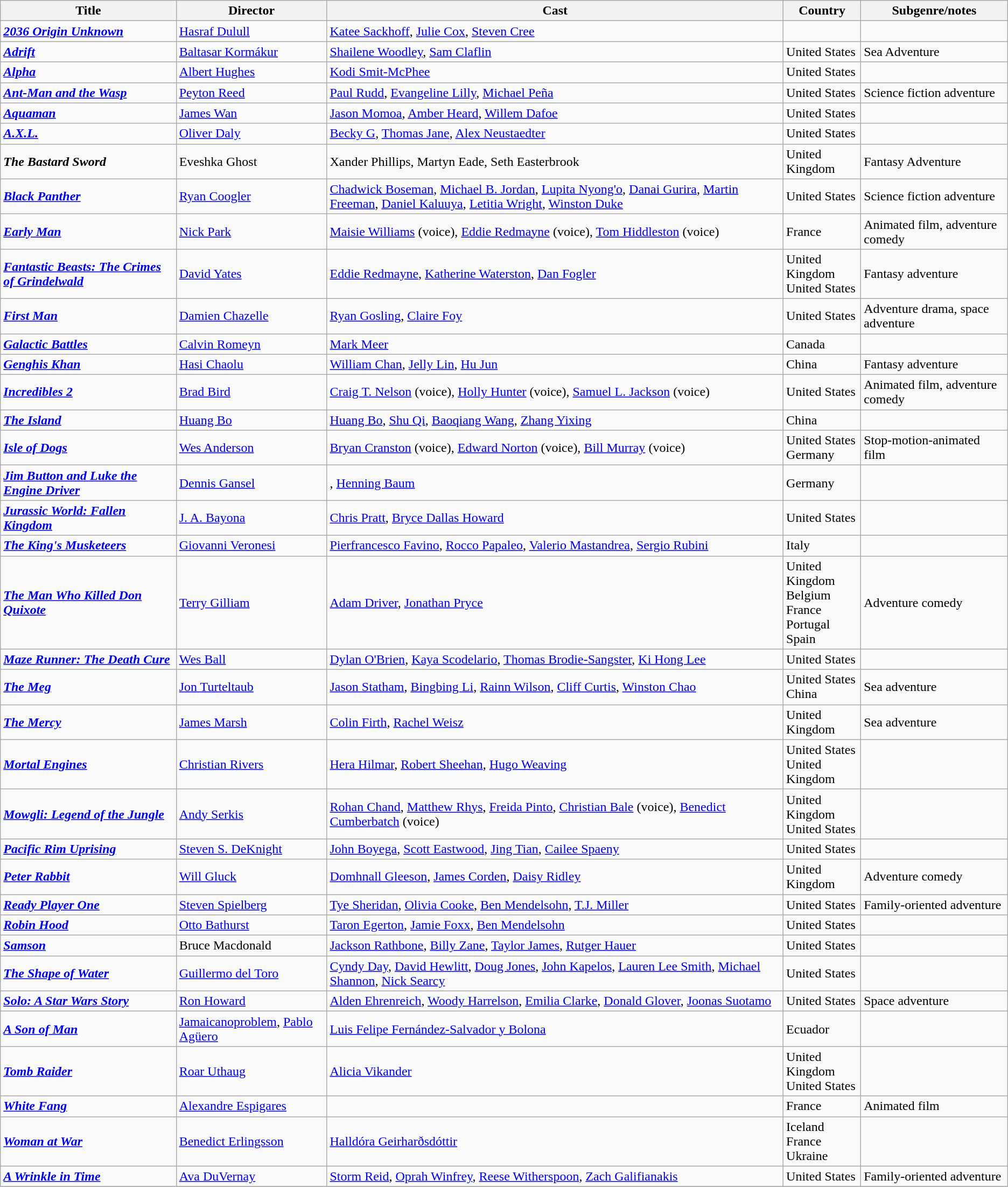<table class="wikitable">
<tr>
<th>Title</th>
<th>Director</th>
<th>Cast</th>
<th>Country</th>
<th>Subgenre/notes</th>
</tr>
<tr>
<td><strong><em><a href='#'>2036 Origin Unknown</a></em></strong></td>
<td><a href='#'>Hasraf Dulull</a></td>
<td><a href='#'>Katee Sackhoff</a>, <a href='#'>Julie Cox</a>, <a href='#'>Steven Cree</a></td>
<td></td>
<td></td>
</tr>
<tr>
<td><strong><em><a href='#'>Adrift</a></em></strong></td>
<td><a href='#'>Baltasar Kormákur</a></td>
<td><a href='#'>Shailene Woodley</a>, <a href='#'>Sam Claflin</a></td>
<td>United States</td>
<td>Sea Adventure</td>
</tr>
<tr>
<td><strong><em><a href='#'>Alpha</a></em></strong></td>
<td><a href='#'>Albert Hughes</a></td>
<td><a href='#'>Kodi Smit-McPhee</a></td>
<td>United States</td>
<td></td>
</tr>
<tr>
<td><strong><em><a href='#'>Ant-Man and the Wasp</a></em></strong></td>
<td><a href='#'>Peyton Reed</a></td>
<td><a href='#'>Paul Rudd</a>, <a href='#'>Evangeline Lilly</a>, <a href='#'>Michael Peña</a></td>
<td>United States</td>
<td>Science fiction adventure</td>
</tr>
<tr>
<td><strong><em><a href='#'>Aquaman</a></em></strong></td>
<td><a href='#'>James Wan</a></td>
<td><a href='#'>Jason Momoa</a>, <a href='#'>Amber Heard</a>, <a href='#'>Willem Dafoe</a></td>
<td>United States</td>
<td></td>
</tr>
<tr>
<td><strong><em><a href='#'>A.X.L.</a></em></strong></td>
<td><a href='#'>Oliver Daly</a></td>
<td><a href='#'>Becky G</a>, <a href='#'>Thomas Jane</a>, <a href='#'>Alex Neustaedter</a></td>
<td>United States</td>
<td></td>
</tr>
<tr>
<td><strong><em>The Bastard Sword</em></strong></td>
<td>Eveshka Ghost</td>
<td>Xander Phillips, Martyn Eade, Seth Easterbrook</td>
<td>United Kingdom</td>
<td>Fantasy Adventure</td>
</tr>
<tr>
<td><strong><em><a href='#'>Black Panther</a></em></strong></td>
<td><a href='#'>Ryan Coogler</a></td>
<td><a href='#'>Chadwick Boseman</a>, <a href='#'>Michael B. Jordan</a>, <a href='#'>Lupita Nyong'o</a>, <a href='#'>Danai Gurira</a>, <a href='#'>Martin Freeman</a>, <a href='#'>Daniel Kaluuya</a>, <a href='#'>Letitia Wright</a>, <a href='#'>Winston Duke</a></td>
<td>United States</td>
<td>Science fiction adventure</td>
</tr>
<tr>
<td><strong><em><a href='#'>Early Man</a></em></strong></td>
<td><a href='#'>Nick Park</a></td>
<td><a href='#'>Maisie Williams</a> (voice), <a href='#'>Eddie Redmayne</a> (voice), <a href='#'>Tom Hiddleston</a> (voice)</td>
<td>France<br></td>
<td>Animated film, adventure comedy</td>
</tr>
<tr>
<td><strong><em><a href='#'>Fantastic Beasts: The Crimes of Grindelwald</a></em></strong></td>
<td><a href='#'>David Yates</a></td>
<td><a href='#'>Eddie Redmayne</a>, <a href='#'>Katherine Waterston</a>, <a href='#'>Dan Fogler</a></td>
<td>United Kingdom<br>United States</td>
<td>Fantasy adventure</td>
</tr>
<tr>
<td><strong><em><a href='#'>First Man</a></em></strong></td>
<td><a href='#'>Damien Chazelle</a></td>
<td><a href='#'>Ryan Gosling</a>, <a href='#'>Claire Foy</a></td>
<td>United States</td>
<td>Adventure drama, space adventure</td>
</tr>
<tr>
<td><strong><em><a href='#'>Galactic Battles</a></em></strong></td>
<td><a href='#'>Calvin Romeyn</a></td>
<td><a href='#'>Mark Meer</a></td>
<td>Canada</td>
<td></td>
</tr>
<tr>
<td><strong><em><a href='#'>Genghis Khan</a></em></strong></td>
<td><a href='#'>Hasi Chaolu</a></td>
<td><a href='#'>William Chan</a>, <a href='#'>Jelly Lin</a>, <a href='#'>Hu Jun</a></td>
<td>China</td>
<td>Fantasy adventure</td>
</tr>
<tr>
<td><strong><em><a href='#'>Incredibles 2</a></em></strong></td>
<td><a href='#'>Brad Bird</a></td>
<td><a href='#'>Craig T. Nelson</a> (voice), <a href='#'>Holly Hunter</a> (voice), <a href='#'>Samuel L. Jackson</a> (voice)</td>
<td>United States</td>
<td>Animated film, adventure comedy</td>
</tr>
<tr>
<td><strong><em><a href='#'>The Island</a></em></strong></td>
<td><a href='#'>Huang Bo</a></td>
<td><a href='#'>Huang Bo</a>, <a href='#'>Shu Qi</a>, <a href='#'>Baoqiang Wang</a>, <a href='#'>Zhang Yixing</a></td>
<td>China</td>
<td></td>
</tr>
<tr>
<td><strong><em><a href='#'>Isle of Dogs</a></em></strong></td>
<td><a href='#'>Wes Anderson</a></td>
<td><a href='#'>Bryan Cranston</a> (voice), <a href='#'>Edward Norton</a> (voice), <a href='#'>Bill Murray</a> (voice)</td>
<td>United States<br>Germany</td>
<td>Stop-motion-animated film</td>
</tr>
<tr>
<td><strong><em><a href='#'>Jim Button and Luke the Engine Driver</a></em></strong></td>
<td><a href='#'>Dennis Gansel</a></td>
<td>, <a href='#'>Henning Baum</a></td>
<td>Germany</td>
<td></td>
</tr>
<tr>
<td><strong><em><a href='#'>Jurassic World: Fallen Kingdom</a></em></strong></td>
<td><a href='#'>J. A. Bayona</a></td>
<td><a href='#'>Chris Pratt</a>, <a href='#'>Bryce Dallas Howard</a></td>
<td>United States</td>
<td></td>
</tr>
<tr>
<td><strong><em><a href='#'>The King's Musketeers</a></em></strong></td>
<td><a href='#'>Giovanni Veronesi</a></td>
<td><a href='#'>Pierfrancesco Favino</a>, <a href='#'>Rocco Papaleo</a>, <a href='#'>Valerio Mastandrea</a>, <a href='#'>Sergio Rubini</a></td>
<td>Italy</td>
<td></td>
</tr>
<tr>
<td><strong><em><a href='#'>The Man Who Killed Don Quixote</a></em></strong></td>
<td><a href='#'>Terry Gilliam</a></td>
<td><a href='#'>Adam Driver</a>, <a href='#'>Jonathan Pryce</a></td>
<td>United Kingdom<br>Belgium<br>France<br>Portugal<br>Spain</td>
<td>Adventure comedy</td>
</tr>
<tr>
<td><strong><em><a href='#'>Maze Runner: The Death Cure</a></em></strong></td>
<td><a href='#'>Wes Ball</a></td>
<td><a href='#'>Dylan O'Brien</a>, <a href='#'>Kaya Scodelario</a>, <a href='#'>Thomas Brodie-Sangster</a>, <a href='#'>Ki Hong Lee</a></td>
<td>United States</td>
<td></td>
</tr>
<tr>
<td><strong><em><a href='#'>The Meg</a></em></strong></td>
<td><a href='#'>Jon Turteltaub</a></td>
<td><a href='#'>Jason Statham</a>, <a href='#'>Bingbing Li</a>, <a href='#'>Rainn Wilson</a>, <a href='#'>Cliff Curtis</a>, <a href='#'>Winston Chao</a></td>
<td>United States<br>China</td>
<td>Sea adventure</td>
</tr>
<tr>
<td><strong><em><a href='#'>The Mercy</a></em></strong></td>
<td><a href='#'>James Marsh</a></td>
<td><a href='#'>Colin Firth</a>, <a href='#'>Rachel Weisz</a></td>
<td>United Kingdom</td>
<td>Sea adventure</td>
</tr>
<tr>
<td><strong><em><a href='#'>Mortal Engines</a></em></strong></td>
<td><a href='#'>Christian Rivers</a></td>
<td><a href='#'>Hera Hilmar</a>, <a href='#'>Robert Sheehan</a>, <a href='#'>Hugo Weaving</a></td>
<td>United States<br>United Kingdom</td>
<td></td>
</tr>
<tr>
<td><strong><em><a href='#'>Mowgli: Legend of the Jungle</a></em></strong></td>
<td><a href='#'>Andy Serkis</a></td>
<td><a href='#'>Rohan Chand</a>, <a href='#'>Matthew Rhys</a>, <a href='#'>Freida Pinto</a>, <a href='#'>Christian Bale</a> (voice), <a href='#'>Benedict Cumberbatch</a> (voice)</td>
<td>United Kingdom<br>United States</td>
<td></td>
</tr>
<tr>
<td><strong><em><a href='#'>Pacific Rim Uprising</a></em></strong></td>
<td><a href='#'>Steven S. DeKnight</a></td>
<td><a href='#'>John Boyega</a>, <a href='#'>Scott Eastwood</a>, <a href='#'>Jing Tian</a>, <a href='#'>Cailee Spaeny</a></td>
<td>United States</td>
<td></td>
</tr>
<tr>
<td><strong><em><a href='#'>Peter Rabbit</a></em></strong></td>
<td><a href='#'>Will Gluck</a></td>
<td><a href='#'>Domhnall Gleeson</a>, <a href='#'>James Corden</a>, <a href='#'>Daisy Ridley</a></td>
<td>United Kingdom</td>
<td>Adventure comedy</td>
</tr>
<tr>
<td><strong><em><a href='#'>Ready Player One</a></em></strong></td>
<td><a href='#'>Steven Spielberg</a></td>
<td><a href='#'>Tye Sheridan</a>, <a href='#'>Olivia Cooke</a>, <a href='#'>Ben Mendelsohn</a>, <a href='#'>T.J. Miller</a></td>
<td>United States</td>
<td>Family-oriented adventure</td>
</tr>
<tr>
<td><strong><em><a href='#'>Robin Hood</a></em></strong></td>
<td><a href='#'>Otto Bathurst</a></td>
<td><a href='#'>Taron Egerton</a>, <a href='#'>Jamie Foxx</a>, <a href='#'>Ben Mendelsohn</a></td>
<td>United States</td>
<td></td>
</tr>
<tr>
<td><strong><em><a href='#'>Samson</a></em></strong></td>
<td>Bruce Macdonald</td>
<td><a href='#'>Jackson Rathbone</a>, <a href='#'>Billy Zane</a>, <a href='#'>Taylor James</a>, <a href='#'>Rutger Hauer</a></td>
<td>United States</td>
<td></td>
</tr>
<tr>
<td><strong><em><a href='#'>The Shape of Water</a></em></strong></td>
<td><a href='#'>Guillermo del Toro</a></td>
<td><a href='#'>Cyndy Day</a>, <a href='#'>David Hewlitt</a>, <a href='#'>Doug Jones</a>, <a href='#'>John Kapelos</a>, <a href='#'>Lauren Lee Smith</a>, <a href='#'>Michael Shannon</a>, <a href='#'>Nick Searcy</a></td>
<td>United States</td>
<td></td>
</tr>
<tr>
<td><strong><em><a href='#'>Solo: A Star Wars Story</a></em></strong></td>
<td><a href='#'>Ron Howard</a></td>
<td><a href='#'>Alden Ehrenreich</a>, <a href='#'>Woody Harrelson</a>, <a href='#'>Emilia Clarke</a>, <a href='#'>Donald Glover</a>, <a href='#'>Joonas Suotamo</a></td>
<td>United States</td>
<td>Space adventure</td>
</tr>
<tr>
<td><strong><em><a href='#'>A Son of Man</a></em></strong></td>
<td><a href='#'>Jamaicanoproblem</a>, <a href='#'>Pablo Agüero</a></td>
<td><a href='#'>Luis Felipe Fernández-Salvador y Bolona</a></td>
<td>Ecuador</td>
<td></td>
</tr>
<tr>
<td><strong><em><a href='#'>Tomb Raider</a></em></strong></td>
<td><a href='#'>Roar Uthaug</a></td>
<td><a href='#'>Alicia Vikander</a></td>
<td>United Kingdom<br>United States</td>
<td></td>
</tr>
<tr>
<td><strong><em><a href='#'>White Fang</a></em></strong></td>
<td><a href='#'>Alexandre Espigares</a></td>
<td></td>
<td>France</td>
<td>Animated film</td>
</tr>
<tr>
<td><strong><em><a href='#'>Woman at War</a></em></strong></td>
<td><a href='#'>Benedict Erlingsson</a></td>
<td><a href='#'>Halldóra Geirharðsdóttir</a></td>
<td>Iceland<br>France<br>Ukraine</td>
<td></td>
</tr>
<tr>
<td><strong><em><a href='#'>A Wrinkle in Time</a></em></strong></td>
<td><a href='#'>Ava DuVernay</a></td>
<td><a href='#'>Storm Reid</a>, <a href='#'>Oprah Winfrey</a>, <a href='#'>Reese Witherspoon</a>, <a href='#'>Zach Galifianakis</a></td>
<td>United States</td>
<td>Family-oriented adventure</td>
</tr>
<tr>
</tr>
</table>
